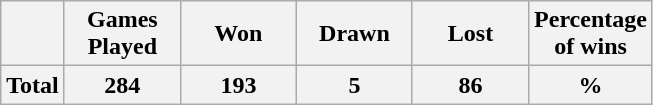<table class="wikitable" style="text-align: center;">
<tr>
<th></th>
<th width="70">Games Played</th>
<th width="70">Won</th>
<th width="70">Drawn</th>
<th width="70">Lost</th>
<th width="70">Percentage of wins</th>
</tr>
<tr class="sortbottom">
<th>Total</th>
<th>284</th>
<th>193</th>
<th>5</th>
<th>86</th>
<th>%</th>
</tr>
</table>
